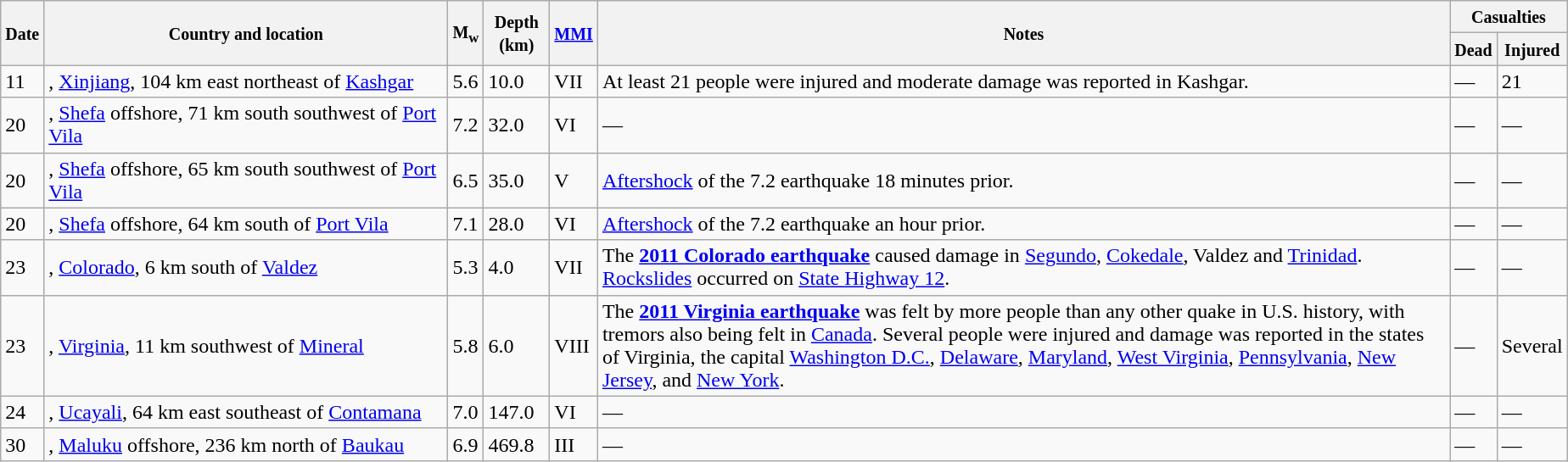<table class="wikitable sortable" style="border:1px black; margin-left:1em;">
<tr>
<th rowspan="2"><small>Date</small></th>
<th rowspan="2" style="width: 310px"><small>Country and location</small></th>
<th rowspan="2"><small>M<sub>w</sub></small></th>
<th rowspan="2"><small>Depth (km)</small></th>
<th rowspan="2"><small><a href='#'>MMI</a></small></th>
<th rowspan="2" class="unsortable"><small>Notes</small></th>
<th colspan="2"><small>Casualties</small></th>
</tr>
<tr>
<th><small>Dead</small></th>
<th><small>Injured</small></th>
</tr>
<tr>
<td>11</td>
<td>, <a href='#'>Xinjiang</a>, 104 km east northeast of <a href='#'>Kashgar</a></td>
<td>5.6</td>
<td>10.0</td>
<td>VII</td>
<td>At least 21 people were injured and moderate damage was reported in Kashgar.</td>
<td>—</td>
<td>21</td>
</tr>
<tr>
<td>20</td>
<td>, <a href='#'>Shefa</a> offshore, 71 km south southwest of <a href='#'>Port Vila</a></td>
<td>7.2</td>
<td>32.0</td>
<td>VI</td>
<td>—</td>
<td>—</td>
<td>—</td>
</tr>
<tr>
<td>20</td>
<td>, <a href='#'>Shefa</a> offshore, 65 km south southwest of <a href='#'>Port Vila</a></td>
<td>6.5</td>
<td>35.0</td>
<td>V</td>
<td><a href='#'>Aftershock</a> of the 7.2 earthquake 18 minutes prior.</td>
<td>—</td>
<td>—</td>
</tr>
<tr>
<td>20</td>
<td>, <a href='#'>Shefa</a> offshore, 64 km south of <a href='#'>Port Vila</a></td>
<td>7.1</td>
<td>28.0</td>
<td>VI</td>
<td><a href='#'>Aftershock</a> of the 7.2 earthquake an hour prior.</td>
<td>—</td>
<td>—</td>
</tr>
<tr>
<td>23</td>
<td>, <a href='#'>Colorado</a>, 6 km south of <a href='#'>Valdez</a></td>
<td>5.3</td>
<td>4.0</td>
<td>VII</td>
<td>The <strong><a href='#'>2011 Colorado earthquake</a></strong> caused damage in <a href='#'>Segundo</a>, <a href='#'>Cokedale</a>, Valdez and <a href='#'>Trinidad</a>. <a href='#'>Rockslides</a> occurred on <a href='#'>State Highway 12</a>.</td>
<td>—</td>
<td>—</td>
</tr>
<tr>
<td>23</td>
<td>, <a href='#'>Virginia</a>, 11 km southwest of <a href='#'>Mineral</a></td>
<td>5.8</td>
<td>6.0</td>
<td>VIII</td>
<td>The <strong><a href='#'>2011 Virginia earthquake</a></strong> was felt by more people than any other quake in U.S. history, with tremors also being felt in <a href='#'>Canada</a>. Several people were injured and damage was reported in the states of Virginia, the capital <a href='#'>Washington D.C.</a>, <a href='#'>Delaware</a>, <a href='#'>Maryland</a>, <a href='#'>West Virginia</a>, <a href='#'>Pennsylvania</a>, <a href='#'>New Jersey</a>, and <a href='#'>New York</a>.</td>
<td>—</td>
<td>Several</td>
</tr>
<tr>
<td>24</td>
<td>, <a href='#'>Ucayali</a>, 64 km east southeast of <a href='#'>Contamana</a></td>
<td>7.0</td>
<td>147.0</td>
<td>VI</td>
<td>—</td>
<td>—</td>
<td>—</td>
</tr>
<tr>
<td>30</td>
<td>, <a href='#'>Maluku</a> offshore, 236 km north of <a href='#'>Baukau</a></td>
<td>6.9</td>
<td>469.8</td>
<td>III</td>
<td>—</td>
<td>—</td>
<td>—</td>
</tr>
<tr>
</tr>
</table>
